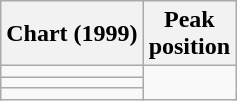<table class="wikitable sortable">
<tr>
<th align="left">Chart (1999)</th>
<th align="center">Peak<br>position</th>
</tr>
<tr>
<td></td>
</tr>
<tr>
<td></td>
</tr>
<tr>
<td></td>
</tr>
</table>
